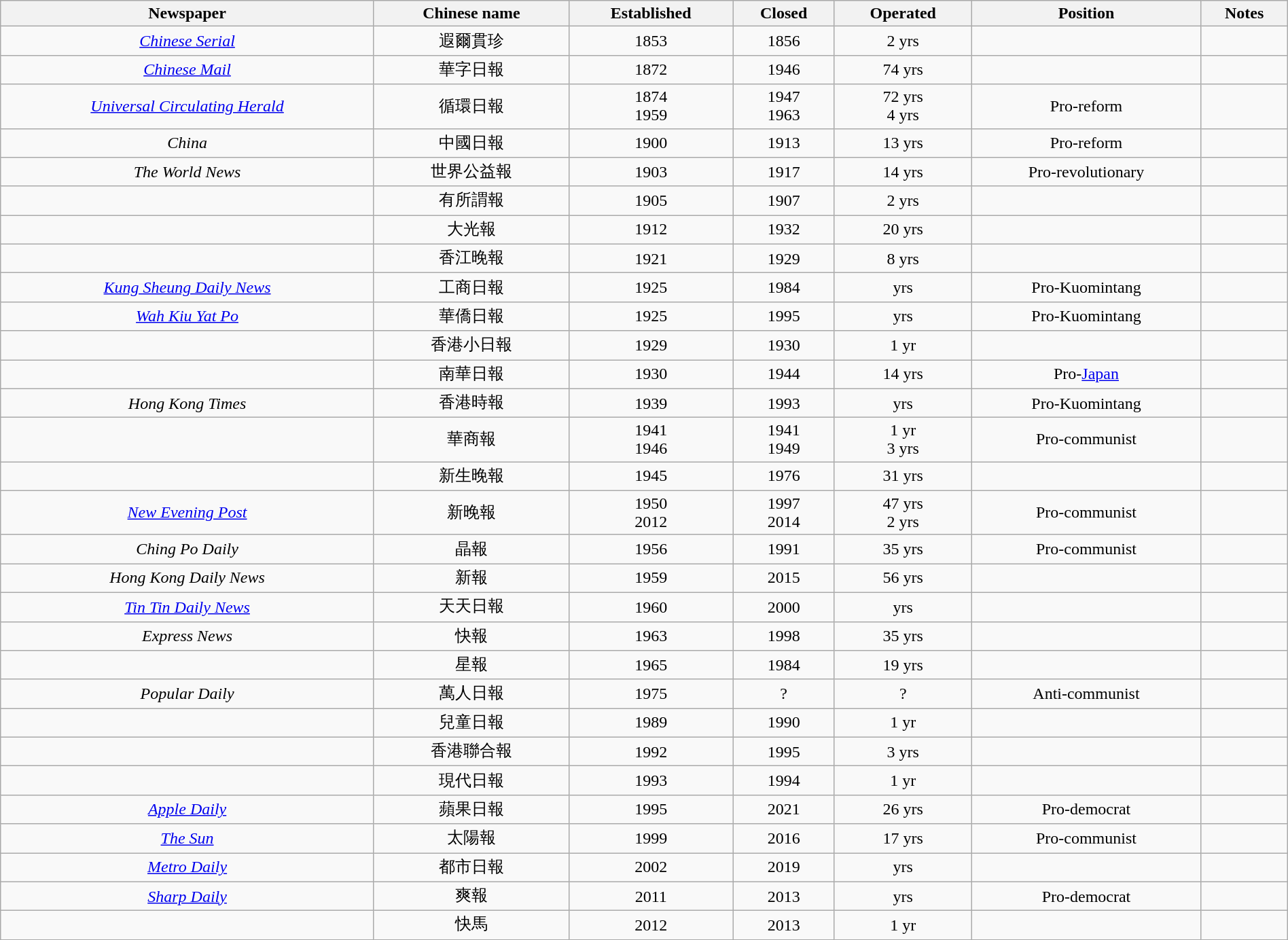<table class="wikitable" style=" width:100%; text-align:center; margin:0 auto">
<tr>
<th scope="col">Newspaper</th>
<th scope="col">Chinese name</th>
<th scope="col">Established</th>
<th scope="col">Closed</th>
<th>Operated</th>
<th>Position</th>
<th scope="col">Notes</th>
</tr>
<tr>
<td><em><a href='#'>Chinese Serial</a></em></td>
<td>遐爾貫珍</td>
<td>1853</td>
<td>1856</td>
<td>2 yrs</td>
<td></td>
<td></td>
</tr>
<tr>
<td><em><a href='#'>Chinese Mail</a></em></td>
<td>華字日報</td>
<td>1872</td>
<td>1946</td>
<td>74 yrs</td>
<td></td>
<td></td>
</tr>
<tr>
<td><em><a href='#'>Universal Circulating Herald</a></em></td>
<td>循環日報</td>
<td>1874<br>1959</td>
<td>1947<br>1963</td>
<td>72 yrs<br>4 yrs</td>
<td>Pro-reform</td>
<td></td>
</tr>
<tr>
<td><em>China</em></td>
<td>中國日報</td>
<td>1900</td>
<td>1913</td>
<td>13 yrs</td>
<td>Pro-reform</td>
<td></td>
</tr>
<tr>
<td><em>The World News</em></td>
<td>世界公益報</td>
<td>1903</td>
<td>1917</td>
<td>14 yrs</td>
<td>Pro-revolutionary</td>
<td></td>
</tr>
<tr>
<td></td>
<td>有所謂報</td>
<td>1905</td>
<td>1907</td>
<td>2 yrs</td>
<td></td>
<td></td>
</tr>
<tr>
<td></td>
<td>大光報</td>
<td>1912</td>
<td>1932</td>
<td>20 yrs</td>
<td></td>
<td></td>
</tr>
<tr>
<td></td>
<td>香江晚報</td>
<td>1921</td>
<td>1929</td>
<td>8 yrs</td>
<td></td>
<td></td>
</tr>
<tr>
<td><em><a href='#'>Kung Sheung Daily News</a></em></td>
<td>工商日報</td>
<td>1925</td>
<td>1984</td>
<td> yrs</td>
<td>Pro-Kuomintang</td>
<td></td>
</tr>
<tr>
<td><em><a href='#'>Wah Kiu Yat Po</a></em></td>
<td>華僑日報</td>
<td>1925</td>
<td>1995</td>
<td> yrs</td>
<td>Pro-Kuomintang</td>
<td></td>
</tr>
<tr>
<td></td>
<td>香港小日報</td>
<td>1929</td>
<td>1930</td>
<td>1 yr</td>
<td></td>
<td></td>
</tr>
<tr>
<td></td>
<td>南華日報</td>
<td>1930</td>
<td>1944</td>
<td>14 yrs</td>
<td>Pro-<a href='#'>Japan</a></td>
<td></td>
</tr>
<tr>
<td><em>Hong Kong Times</em></td>
<td>香港時報</td>
<td>1939</td>
<td>1993</td>
<td> yrs</td>
<td>Pro-Kuomintang</td>
<td></td>
</tr>
<tr>
<td></td>
<td>華商報</td>
<td>1941<br>1946</td>
<td>1941<br>1949</td>
<td>1 yr<br>3 yrs</td>
<td>Pro-communist</td>
<td></td>
</tr>
<tr>
<td></td>
<td>新生晚報</td>
<td>1945</td>
<td>1976</td>
<td>31 yrs</td>
<td></td>
<td></td>
</tr>
<tr>
<td><em><a href='#'>New Evening Post</a></em></td>
<td>新晚報</td>
<td>1950<br>2012</td>
<td>1997<br>2014</td>
<td>47 yrs<br>2 yrs</td>
<td>Pro-communist</td>
<td></td>
</tr>
<tr>
<td><em>Ching Po Daily</em></td>
<td>晶報</td>
<td>1956</td>
<td>1991</td>
<td>35 yrs</td>
<td>Pro-communist</td>
<td></td>
</tr>
<tr>
<td><em>Hong Kong Daily News</em></td>
<td>新報</td>
<td>1959</td>
<td>2015</td>
<td>56 yrs</td>
<td></td>
<td></td>
</tr>
<tr>
<td><em><a href='#'>Tin Tin Daily News</a></em></td>
<td>天天日報</td>
<td>1960</td>
<td>2000</td>
<td> yrs</td>
<td></td>
<td></td>
</tr>
<tr>
<td><em>Express News</em></td>
<td>快報</td>
<td>1963</td>
<td>1998</td>
<td>35 yrs</td>
<td></td>
<td></td>
</tr>
<tr>
<td></td>
<td>星報</td>
<td>1965</td>
<td>1984</td>
<td>19 yrs</td>
<td></td>
<td></td>
</tr>
<tr>
<td><em>Popular Daily</em></td>
<td>萬人日報</td>
<td>1975</td>
<td>?</td>
<td>?</td>
<td>Anti-communist</td>
<td></td>
</tr>
<tr>
<td></td>
<td>兒童日報</td>
<td>1989</td>
<td>1990</td>
<td>1 yr</td>
<td></td>
<td></td>
</tr>
<tr>
<td></td>
<td>香港聯合報</td>
<td>1992</td>
<td>1995</td>
<td>3 yrs</td>
<td></td>
<td></td>
</tr>
<tr>
<td></td>
<td>現代日報</td>
<td>1993</td>
<td>1994</td>
<td>1 yr</td>
<td></td>
<td></td>
</tr>
<tr>
<td><em><a href='#'>Apple Daily</a></em></td>
<td>蘋果日報</td>
<td>1995</td>
<td>2021</td>
<td>26 yrs</td>
<td>Pro-democrat</td>
<td></td>
</tr>
<tr>
<td><a href='#'><em>The Sun</em></a></td>
<td>太陽報</td>
<td>1999</td>
<td>2016</td>
<td>17 yrs</td>
<td>Pro-communist</td>
<td></td>
</tr>
<tr>
<td><em><a href='#'>Metro Daily</a></em></td>
<td>都市日報</td>
<td>2002</td>
<td>2019</td>
<td> yrs</td>
<td></td>
<td></td>
</tr>
<tr>
<td><em><a href='#'>Sharp Daily</a></em></td>
<td>爽報</td>
<td>2011</td>
<td>2013</td>
<td> yrs</td>
<td>Pro-democrat</td>
<td></td>
</tr>
<tr>
<td></td>
<td>快馬</td>
<td>2012</td>
<td>2013</td>
<td>1 yr</td>
<td></td>
<td></td>
</tr>
</table>
